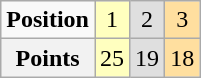<table class="wikitable" style="text-align:center;">
<tr>
<td scope=row><strong>Position</strong></td>
<td bgcolor="#ffffbf">1</td>
<td bgcolor="#dfdfdf">2</td>
<td bgcolor="#ffdf9f">3</td>
</tr>
<tr>
<th scope=row>Points</th>
<td bgcolor="#ffffbf">25</td>
<td bgcolor="#dfdfdf">19</td>
<td bgcolor="#ffdf9f">18</td>
</tr>
</table>
